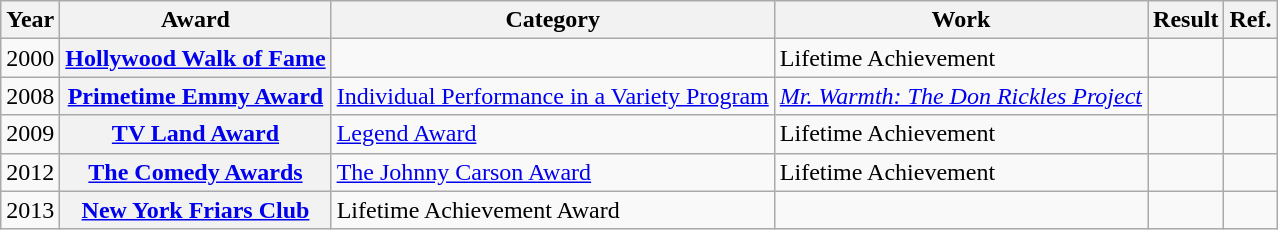<table class="wikitable sortable plainrowheaders">
<tr>
<th scope="col">Year</th>
<th scope="col">Award</th>
<th scope="col">Category</th>
<th scope="col">Work</th>
<th scope="col">Result</th>
<th scope="col">Ref.</th>
</tr>
<tr>
<td>2000</td>
<th scope="row"><a href='#'>Hollywood Walk of Fame</a></th>
<td></td>
<td>Lifetime Achievement</td>
<td></td>
<td></td>
</tr>
<tr>
<td>2008</td>
<th scope="row"><a href='#'>Primetime Emmy Award</a></th>
<td><a href='#'>Individual Performance in a Variety Program</a></td>
<td><em><a href='#'>Mr. Warmth: The Don Rickles Project</a></em></td>
<td></td>
<td></td>
</tr>
<tr>
<td>2009</td>
<th scope="row"><a href='#'>TV Land Award</a></th>
<td><a href='#'>Legend Award</a></td>
<td>Lifetime Achievement</td>
<td></td>
<td></td>
</tr>
<tr>
<td>2012</td>
<th scope="row"><a href='#'>The Comedy Awards</a></th>
<td><a href='#'>The Johnny Carson Award</a></td>
<td>Lifetime Achievement</td>
<td></td>
<td></td>
</tr>
<tr>
<td>2013</td>
<th scope="row"><a href='#'>New York Friars Club</a></th>
<td>Lifetime Achievement Award</td>
<td></td>
<td></td>
<td></td>
</tr>
</table>
